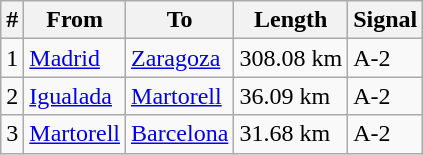<table class="wikitable">
<tr>
<th>#</th>
<th>From</th>
<th>To</th>
<th>Length</th>
<th>Signal</th>
</tr>
<tr --->
<td>1</td>
<td><a href='#'>Madrid</a></td>
<td><a href='#'>Zaragoza</a></td>
<td>308.08 km</td>
<td>A-2</td>
</tr>
<tr --->
<td>2</td>
<td><a href='#'>Igualada</a></td>
<td><a href='#'>Martorell</a></td>
<td>36.09 km</td>
<td>A-2</td>
</tr>
<tr --->
<td>3</td>
<td><a href='#'>Martorell</a></td>
<td><a href='#'>Barcelona</a></td>
<td>31.68 km</td>
<td>A-2</td>
</tr>
</table>
